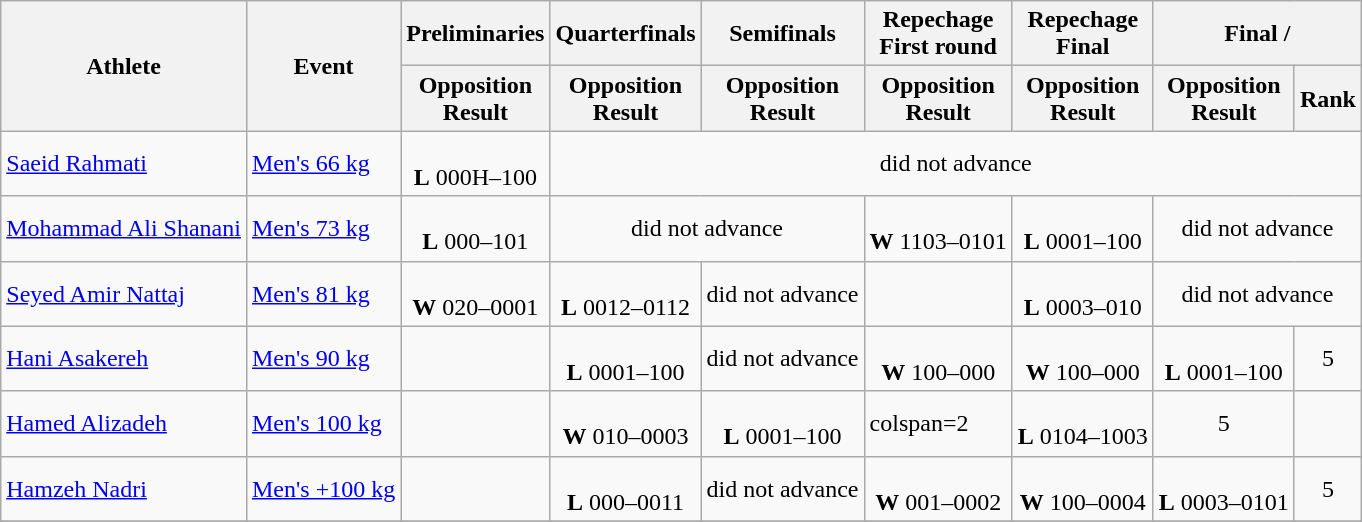<table class="wikitable">
<tr>
<th rowspan="2">Athlete</th>
<th rowspan="2">Event</th>
<th>Preliminaries</th>
<th>Quarterfinals</th>
<th>Semifinals</th>
<th>Repechage<br>First round</th>
<th>Repechage<br>Final</th>
<th colspan="2">Final / </th>
</tr>
<tr>
<th>Opposition<br>Result</th>
<th>Opposition<br>Result</th>
<th>Opposition<br>Result</th>
<th>Opposition<br>Result</th>
<th>Opposition<br>Result</th>
<th>Opposition<br>Result</th>
<th>Rank</th>
</tr>
<tr>
<td><a href='#'>Saeid Rahmati</a></td>
<td><a href='#'>Men's 66 kg</a></td>
<td align="center"><br><strong>L</strong> 000H–100</td>
<td align="center" colspan="6">did not advance</td>
</tr>
<tr>
<td><a href='#'>Mohammad Ali Shanani</a></td>
<td><a href='#'>Men's 73 kg</a></td>
<td align="center"><br><strong>L</strong> 000–101</td>
<td align="center" colspan="2">did not advance</td>
<td align="center"><br><strong>W</strong> 1103–0101</td>
<td align="center"><br><strong>L</strong> 0001–100</td>
<td align="center" colspan="2">did not advance</td>
</tr>
<tr>
<td><a href='#'>Seyed Amir Nattaj</a></td>
<td><a href='#'>Men's 81 kg</a></td>
<td align="center"><br><strong>W</strong> 020–0001</td>
<td align="center"><br><strong>L</strong> 0012–0112</td>
<td align="center">did not advance</td>
<td></td>
<td align="center"><br><strong>L</strong> 0003–010</td>
<td align="center" colspan="2">did not advance</td>
</tr>
<tr>
<td><a href='#'>Hani Asakereh</a></td>
<td><a href='#'>Men's 90 kg</a></td>
<td></td>
<td align="center"><br><strong>L</strong> 0001–100</td>
<td align="center">did not advance</td>
<td align="center"><br><strong>W</strong> 100–000</td>
<td align="center"><br><strong>W</strong> 100–000</td>
<td align="center"><br><strong>L</strong> 0001–100</td>
<td align="center">5</td>
</tr>
<tr>
<td><a href='#'>Hamed Alizadeh</a></td>
<td><a href='#'>Men's 100 kg</a></td>
<td></td>
<td align="center"><br><strong>W</strong> 010–0003</td>
<td align="center"><br><strong>L</strong> 0001–100</td>
<td>colspan=2 </td>
<td align="center"><br><strong>L</strong> 0104–1003</td>
<td align="center">5</td>
</tr>
<tr>
<td><a href='#'>Hamzeh Nadri</a></td>
<td><a href='#'>Men's +100 kg</a></td>
<td></td>
<td align="center"><br><strong>L</strong> 000–0011</td>
<td align="center">did not advance</td>
<td align="center"><br><strong>W</strong> 001–0002</td>
<td align="center"><br><strong>W</strong> 100–0004</td>
<td align="center"><br><strong>L</strong> 0003–0101</td>
<td align="center">5</td>
</tr>
<tr>
</tr>
</table>
